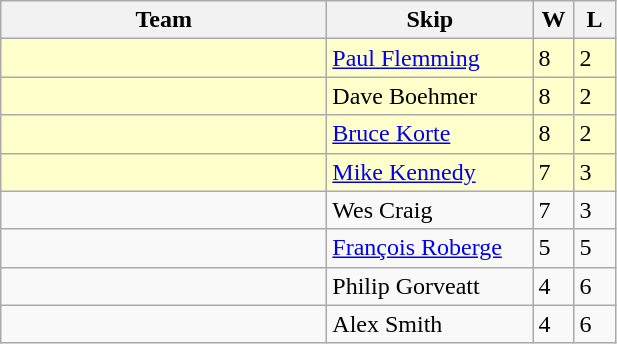<table class="wikitable">
<tr>
<th width=210>Team</th>
<th width=130>Skip</th>
<th width=20>W</th>
<th width=20>L</th>
</tr>
<tr bgcolor=#ffffcc>
<td></td>
<td><a href='#'>Paul Flemming</a></td>
<td>8</td>
<td>2</td>
</tr>
<tr bgcolor=#ffffcc>
<td></td>
<td>Dave Boehmer</td>
<td>8</td>
<td>2</td>
</tr>
<tr bgcolor=#ffffcc>
<td></td>
<td><a href='#'>Bruce Korte</a></td>
<td>8</td>
<td>2</td>
</tr>
<tr bgcolor=#ffffcc>
<td></td>
<td><a href='#'>Mike Kennedy</a></td>
<td>7</td>
<td>3</td>
</tr>
<tr>
<td></td>
<td>Wes Craig</td>
<td>7</td>
<td>3</td>
</tr>
<tr>
<td></td>
<td><a href='#'>François Roberge</a></td>
<td>5</td>
<td>5</td>
</tr>
<tr>
<td></td>
<td>Philip Gorveatt</td>
<td>4</td>
<td>6</td>
</tr>
<tr>
<td></td>
<td>Alex Smith</td>
<td>4</td>
<td>6</td>
</tr>
</table>
